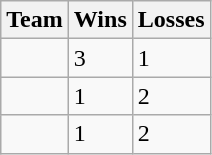<table class=wikitable>
<tr>
<th>Team</th>
<th>Wins</th>
<th>Losses</th>
</tr>
<tr>
<td><strong></strong></td>
<td>3</td>
<td>1</td>
</tr>
<tr>
<td></td>
<td>1</td>
<td>2</td>
</tr>
<tr>
<td></td>
<td>1</td>
<td>2</td>
</tr>
</table>
